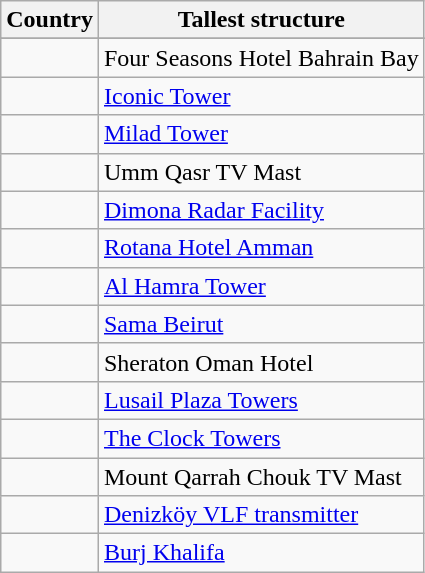<table class="wikitable sortable">
<tr>
<th>Country</th>
<th>Tallest structure</th>
</tr>
<tr>
</tr>
<tr>
<td></td>
<td>Four Seasons Hotel Bahrain Bay</td>
</tr>
<tr>
<td></td>
<td><a href='#'>Iconic Tower</a></td>
</tr>
<tr>
<td></td>
<td><a href='#'>Milad Tower</a></td>
</tr>
<tr>
<td></td>
<td>Umm Qasr TV Mast</td>
</tr>
<tr>
<td></td>
<td><a href='#'>Dimona Radar Facility</a></td>
</tr>
<tr>
<td></td>
<td><a href='#'>Rotana Hotel Amman</a></td>
</tr>
<tr>
<td></td>
<td><a href='#'>Al Hamra Tower</a></td>
</tr>
<tr>
<td></td>
<td><a href='#'>Sama Beirut</a></td>
</tr>
<tr>
<td></td>
<td>Sheraton Oman Hotel</td>
</tr>
<tr>
<td></td>
<td><a href='#'>Lusail Plaza Towers</a></td>
</tr>
<tr>
<td></td>
<td><a href='#'>The Clock Towers</a></td>
</tr>
<tr>
<td></td>
<td>Mount Qarrah Chouk TV Mast</td>
</tr>
<tr>
<td></td>
<td><a href='#'>Denizköy VLF transmitter</a></td>
</tr>
<tr>
<td></td>
<td><a href='#'>Burj Khalifa</a></td>
</tr>
</table>
